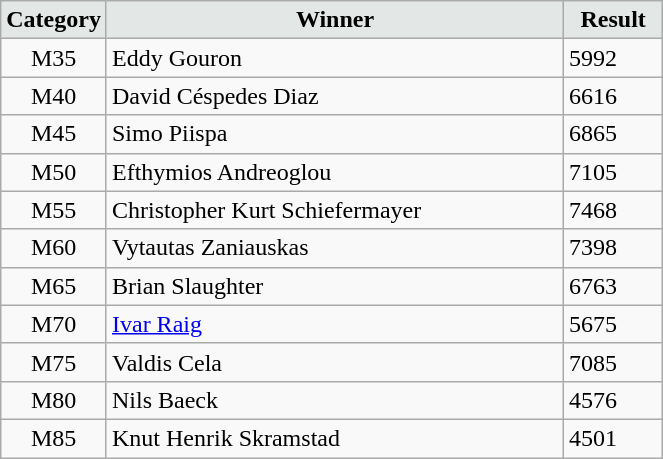<table class="wikitable" width=35%>
<tr>
<td width=15% align="center" bgcolor=#E3E7E6><strong>Category</strong></td>
<td align="center" bgcolor=#E3E7E6> <strong>Winner</strong></td>
<td width=15% align="center" bgcolor=#E3E7E6><strong>Result</strong></td>
</tr>
<tr>
<td align="center">M35</td>
<td> Eddy Gouron</td>
<td>5992</td>
</tr>
<tr>
<td align="center">M40</td>
<td> David Céspedes Diaz</td>
<td>6616</td>
</tr>
<tr>
<td align="center">M45</td>
<td> Simo Piispa</td>
<td>6865</td>
</tr>
<tr>
<td align="center">M50</td>
<td> Efthymios Andreoglou</td>
<td>7105</td>
</tr>
<tr>
<td align="center">M55</td>
<td> Christopher Kurt Schiefermayer</td>
<td>7468</td>
</tr>
<tr>
<td align="center">M60</td>
<td> Vytautas Zaniauskas</td>
<td>7398</td>
</tr>
<tr>
<td align="center">M65</td>
<td> Brian Slaughter</td>
<td>6763</td>
</tr>
<tr>
<td align="center">M70</td>
<td> <a href='#'>Ivar Raig</a></td>
<td>5675</td>
</tr>
<tr>
<td align="center">M75</td>
<td> Valdis Cela</td>
<td>7085</td>
</tr>
<tr>
<td align="center">M80</td>
<td> Nils Baeck</td>
<td>4576</td>
</tr>
<tr>
<td align="center">M85</td>
<td> Knut Henrik Skramstad</td>
<td>4501</td>
</tr>
</table>
